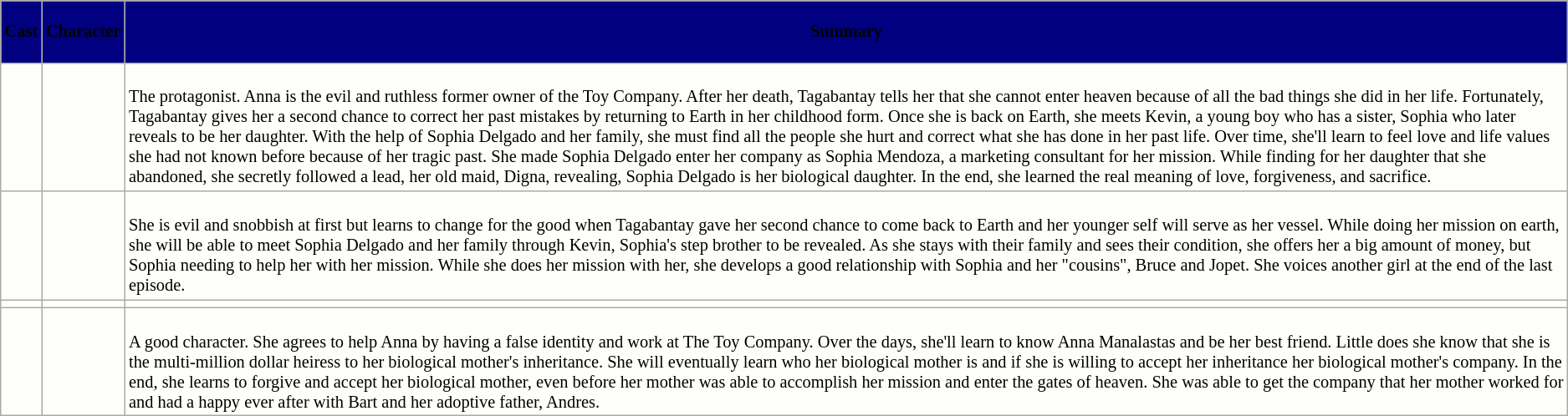<table class="wikitable" style=" background:#FEFEFA; font-size: 85%;">
<tr>
<th style="background:#000080 ;"><p>Cast</p></th>
<th style="background:#000080; "><p>Character</p></th>
<th style="background:#000080 ;"><p>Summary</p></th>
</tr>
<tr>
<td></td>
<td></td>
<td><br>The protagonist. Anna is the evil and ruthless former owner of the Toy Company. After her death, Tagabantay tells her that she cannot enter heaven because of all the bad things she did in her life. Fortunately, Tagabantay gives her a second chance to correct her past mistakes by returning to Earth in her childhood form. Once she is back on Earth, she meets Kevin, a young boy who has a sister, Sophia who later reveals to be her daughter. With the help of Sophia Delgado and her family, she must find all the people she hurt and correct what she has done in her past life. Over time, she'll learn to feel love and life values she had not known before because of her tragic past. She made Sophia Delgado enter her company as Sophia Mendoza, a marketing consultant for her mission. While finding for her daughter that she abandoned, she secretly followed a lead, her old maid, Digna, revealing, Sophia Delgado is her biological daughter. In the end, she learned the real meaning of love, forgiveness, and sacrifice.</td>
</tr>
<tr>
<td></td>
<td></td>
<td><br>She is evil and snobbish at first but learns to change for the good when Tagabantay gave her second chance to come back to Earth and her younger self will serve as her vessel. While doing her mission on earth, she will be able to meet Sophia Delgado and her family through Kevin, Sophia's step brother to be revealed. As she stays with their family and sees their condition, she offers her a big amount of money, but Sophia needing to help her with her mission. While she does her mission with her, she develops a good relationship with Sophia and her "cousins", Bruce and Jopet. She voices another girl at the end of the last episode.</td>
</tr>
<tr>
<td></td>
<td></td>
<td></td>
</tr>
<tr>
<td></td>
<td></td>
<td><br>A good character. She agrees to help Anna by having a false identity and work at The Toy Company. Over the days, she'll learn to know Anna Manalastas and be her best friend. Little does she know that she is the multi-million dollar heiress to her biological mother's inheritance. She will eventually learn who her biological mother is and if she is willing to accept her inheritance her biological mother's company. In the end, she learns to forgive and accept her biological mother, even before her mother was able to accomplish her mission and enter the gates of heaven. She was able to get the company that her mother worked for and had a happy ever after with Bart and her adoptive father, Andres.</td>
</tr>
</table>
